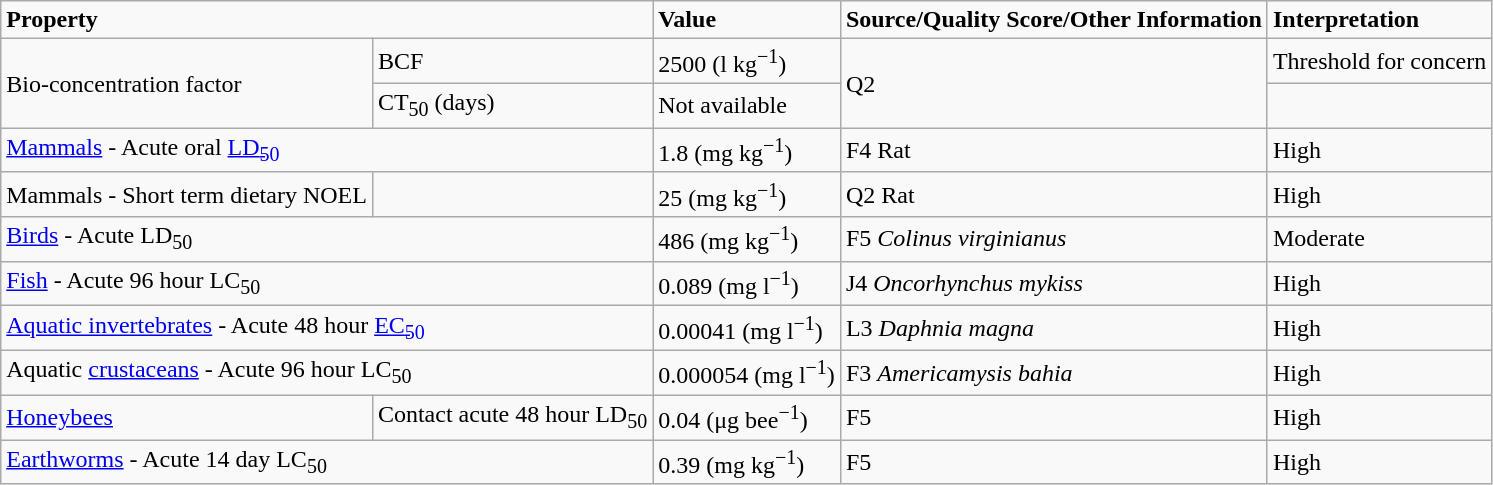<table class="wikitable">
<tr>
<td colspan="2"><strong>Property</strong></td>
<td><strong>Value</strong></td>
<td><strong>Source/Quality Score/Other Information</strong></td>
<td><strong>Interpretation</strong></td>
</tr>
<tr>
<td rowspan="2">Bio-concentration factor</td>
<td>BCF</td>
<td>2500 (l kg<sup>−1</sup>)</td>
<td rowspan="2">Q2</td>
<td>Threshold for concern</td>
</tr>
<tr>
<td>CT<sub>50</sub> (days)</td>
<td>Not available</td>
<td></td>
</tr>
<tr>
<td colspan="2"><a href='#'>Mammals</a> - Acute oral <a href='#'>LD<sub>50</sub></a></td>
<td>1.8 (mg kg<sup>−1</sup>)</td>
<td>F4 Rat</td>
<td>High</td>
</tr>
<tr>
<td>Mammals - Short term dietary NOEL</td>
<td></td>
<td>25 (mg kg<sup>−1</sup>)</td>
<td>Q2 Rat</td>
<td>High</td>
</tr>
<tr>
<td colspan="2"><a href='#'>Birds</a> - Acute LD<sub>50</sub></td>
<td>486 (mg kg<sup>−1</sup>)</td>
<td>F5 <em>Colinus virginianus</em></td>
<td>Moderate</td>
</tr>
<tr>
<td colspan="2"><a href='#'>Fish</a> - Acute 96 hour LC<sub>50</sub></td>
<td>0.089 (mg l<sup>−1</sup>)</td>
<td>J4 <em>Oncorhynchus mykiss</em></td>
<td>High</td>
</tr>
<tr>
<td colspan="2"><a href='#'>Aquatic invertebrates</a> - Acute 48 hour <a href='#'>EC<sub>50</sub></a></td>
<td>0.00041 (mg l<sup>−1</sup>)</td>
<td>L3 <em>Daphnia magna</em></td>
<td>High</td>
</tr>
<tr>
<td colspan="2">Aquatic <a href='#'>crustaceans</a> - Acute 96 hour LC<sub>50</sub></td>
<td>0.000054 (mg l<sup>−1</sup>)</td>
<td>F3 <em>Americamysis bahia</em></td>
<td>High</td>
</tr>
<tr>
<td><a href='#'>Honeybees</a></td>
<td>Contact acute 48 hour LD<sub>50</sub></td>
<td>0.04  (μg bee<sup>−1</sup>)</td>
<td>F5</td>
<td>High</td>
</tr>
<tr>
<td colspan="2"><a href='#'>Earthworms</a> - Acute 14 day LC<sub>50</sub></td>
<td>0.39 (mg kg<sup>−1</sup>)</td>
<td>F5</td>
<td>High</td>
</tr>
</table>
